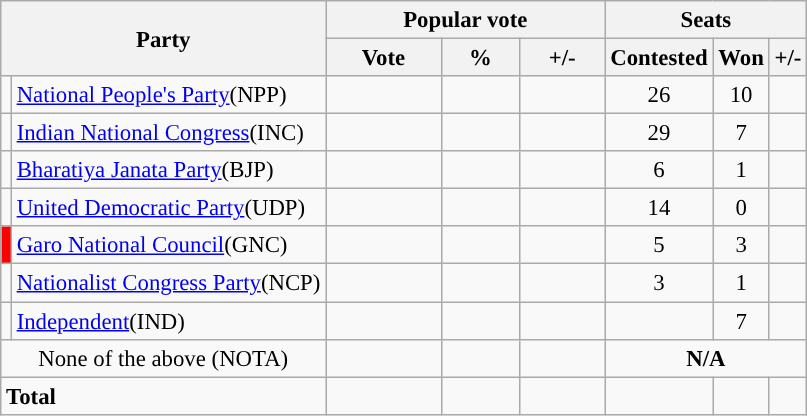<table class="wikitable sortable" style="text-align:center; font-size:95%;">
<tr>
<th colspan="2" rowspan="2">Party</th>
<th colspan="3">Popular vote</th>
<th colspan="3">Seats</th>
</tr>
<tr>
<th width="70">Vote</th>
<th width="45">%</th>
<th width="50">+/-</th>
<th>Contested</th>
<th>Won</th>
<th>+/-</th>
</tr>
<tr>
<td style="background-color:"></td>
<td style="text-align:left"><a href='#'>National People's Party</a>(NPP)</td>
<td></td>
<td></td>
<td></td>
<td>26</td>
<td>10</td>
<td></td>
</tr>
<tr>
<td style="background-color: "></td>
<td style="text-align:left"><a href='#'>Indian National Congress</a>(INC)</td>
<td></td>
<td></td>
<td></td>
<td>29</td>
<td>7</td>
<td></td>
</tr>
<tr>
<td style="background-color: "></td>
<td style="text-align:left"><a href='#'>Bharatiya Janata Party</a>(BJP)</td>
<td></td>
<td></td>
<td></td>
<td>6</td>
<td>1</td>
<td></td>
</tr>
<tr>
<td style="background-color: "></td>
<td style="text-align:left"><a href='#'>United Democratic Party</a>(UDP)</td>
<td></td>
<td></td>
<td></td>
<td>14</td>
<td>0</td>
<td></td>
</tr>
<tr>
<td style="background-color:#FF0000"></td>
<td style="text-align:left"><a href='#'>Garo National Council</a>(GNC)</td>
<td></td>
<td></td>
<td></td>
<td>5</td>
<td>3</td>
<td></td>
</tr>
<tr>
<td style="background-color: "></td>
<td style="text-align:left"><a href='#'>Nationalist Congress Party</a>(NCP)</td>
<td></td>
<td></td>
<td></td>
<td>3</td>
<td>1</td>
<td></td>
</tr>
<tr>
<td style="background-color: "></td>
<td style="text-align:left"><a href='#'>Independent</a>(IND)</td>
<td></td>
<td></td>
<td></td>
<td></td>
<td>7</td>
<td></td>
</tr>
<tr>
<td colspan="2">None of the above (NOTA)</td>
<td></td>
<td></td>
<td></td>
<td colspan="3"><strong>N/A</strong></td>
</tr>
<tr style="font-weight:bold;">
<td align="left" colspan="2">Total</td>
<td></td>
<td></td>
<td></td>
<td></td>
<td></td>
<td></td>
</tr>
</table>
